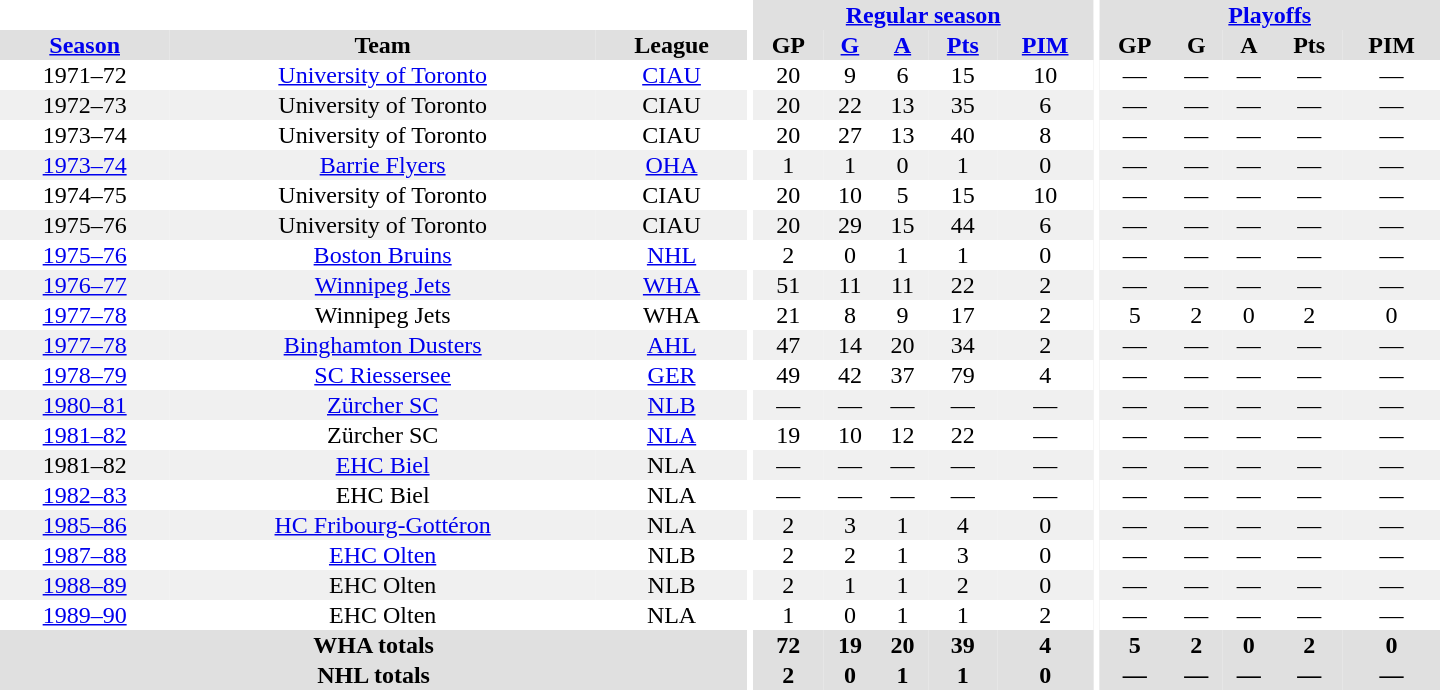<table border="0" cellpadding="1" cellspacing="0" style="text-align:center; width:60em">
<tr bgcolor="#e0e0e0">
<th colspan="3" bgcolor="#ffffff"></th>
<th rowspan="100" bgcolor="#ffffff"></th>
<th colspan="5"><a href='#'>Regular season</a></th>
<th rowspan="100" bgcolor="#ffffff"></th>
<th colspan="5"><a href='#'>Playoffs</a></th>
</tr>
<tr bgcolor="#e0e0e0">
<th><a href='#'>Season</a></th>
<th>Team</th>
<th>League</th>
<th>GP</th>
<th><a href='#'>G</a></th>
<th><a href='#'>A</a></th>
<th><a href='#'>Pts</a></th>
<th><a href='#'>PIM</a></th>
<th>GP</th>
<th>G</th>
<th>A</th>
<th>Pts</th>
<th>PIM</th>
</tr>
<tr>
<td>1971–72</td>
<td><a href='#'>University of Toronto</a></td>
<td><a href='#'>CIAU</a></td>
<td>20</td>
<td>9</td>
<td>6</td>
<td>15</td>
<td>10</td>
<td>—</td>
<td>—</td>
<td>—</td>
<td>—</td>
<td>—</td>
</tr>
<tr bgcolor="#f0f0f0">
<td>1972–73</td>
<td>University of Toronto</td>
<td>CIAU</td>
<td>20</td>
<td>22</td>
<td>13</td>
<td>35</td>
<td>6</td>
<td>—</td>
<td>—</td>
<td>—</td>
<td>—</td>
<td>—</td>
</tr>
<tr>
<td>1973–74</td>
<td>University of Toronto</td>
<td>CIAU</td>
<td>20</td>
<td>27</td>
<td>13</td>
<td>40</td>
<td>8</td>
<td>—</td>
<td>—</td>
<td>—</td>
<td>—</td>
<td>—</td>
</tr>
<tr bgcolor="#f0f0f0">
<td><a href='#'>1973–74</a></td>
<td><a href='#'>Barrie Flyers</a></td>
<td><a href='#'>OHA</a></td>
<td>1</td>
<td>1</td>
<td>0</td>
<td>1</td>
<td>0</td>
<td>—</td>
<td>—</td>
<td>—</td>
<td>—</td>
<td>—</td>
</tr>
<tr>
<td>1974–75</td>
<td>University of Toronto</td>
<td>CIAU</td>
<td>20</td>
<td>10</td>
<td>5</td>
<td>15</td>
<td>10</td>
<td>—</td>
<td>—</td>
<td>—</td>
<td>—</td>
<td>—</td>
</tr>
<tr bgcolor="#f0f0f0">
<td>1975–76</td>
<td>University of Toronto</td>
<td>CIAU</td>
<td>20</td>
<td>29</td>
<td>15</td>
<td>44</td>
<td>6</td>
<td>—</td>
<td>—</td>
<td>—</td>
<td>—</td>
<td>—</td>
</tr>
<tr>
<td><a href='#'>1975–76</a></td>
<td><a href='#'>Boston Bruins</a></td>
<td><a href='#'>NHL</a></td>
<td>2</td>
<td>0</td>
<td>1</td>
<td>1</td>
<td>0</td>
<td>—</td>
<td>—</td>
<td>—</td>
<td>—</td>
<td>—</td>
</tr>
<tr bgcolor="#f0f0f0">
<td><a href='#'>1976–77</a></td>
<td><a href='#'>Winnipeg Jets</a></td>
<td><a href='#'>WHA</a></td>
<td>51</td>
<td>11</td>
<td>11</td>
<td>22</td>
<td>2</td>
<td>—</td>
<td>—</td>
<td>—</td>
<td>—</td>
<td>—</td>
</tr>
<tr>
<td><a href='#'>1977–78</a></td>
<td>Winnipeg Jets</td>
<td>WHA</td>
<td>21</td>
<td>8</td>
<td>9</td>
<td>17</td>
<td>2</td>
<td>5</td>
<td>2</td>
<td>0</td>
<td>2</td>
<td>0</td>
</tr>
<tr bgcolor="#f0f0f0">
<td><a href='#'>1977–78</a></td>
<td><a href='#'>Binghamton Dusters</a></td>
<td><a href='#'>AHL</a></td>
<td>47</td>
<td>14</td>
<td>20</td>
<td>34</td>
<td>2</td>
<td>—</td>
<td>—</td>
<td>—</td>
<td>—</td>
<td>—</td>
</tr>
<tr>
<td><a href='#'>1978–79</a></td>
<td><a href='#'>SC Riessersee</a></td>
<td><a href='#'>GER</a></td>
<td>49</td>
<td>42</td>
<td>37</td>
<td>79</td>
<td>4</td>
<td>—</td>
<td>—</td>
<td>—</td>
<td>—</td>
<td>—</td>
</tr>
<tr bgcolor="#f0f0f0">
<td><a href='#'>1980–81</a></td>
<td><a href='#'>Zürcher SC</a></td>
<td><a href='#'>NLB</a></td>
<td>—</td>
<td>—</td>
<td>—</td>
<td>—</td>
<td>—</td>
<td>—</td>
<td>—</td>
<td>—</td>
<td>—</td>
<td>—</td>
</tr>
<tr>
<td><a href='#'>1981–82</a></td>
<td>Zürcher SC</td>
<td><a href='#'>NLA</a></td>
<td>19</td>
<td>10</td>
<td>12</td>
<td>22</td>
<td>—</td>
<td>—</td>
<td>—</td>
<td>—</td>
<td>—</td>
<td>—</td>
</tr>
<tr bgcolor="#f0f0f0">
<td>1981–82</td>
<td><a href='#'>EHC Biel</a></td>
<td>NLA</td>
<td>—</td>
<td>—</td>
<td>—</td>
<td>—</td>
<td>—</td>
<td>—</td>
<td>—</td>
<td>—</td>
<td>—</td>
<td>—</td>
</tr>
<tr>
<td><a href='#'>1982–83</a></td>
<td>EHC Biel</td>
<td>NLA</td>
<td>—</td>
<td>—</td>
<td>—</td>
<td>—</td>
<td>—</td>
<td>—</td>
<td>—</td>
<td>—</td>
<td>—</td>
<td>—</td>
</tr>
<tr bgcolor="#f0f0f0">
<td><a href='#'>1985–86</a></td>
<td><a href='#'>HC Fribourg-Gottéron</a></td>
<td>NLA</td>
<td>2</td>
<td>3</td>
<td>1</td>
<td>4</td>
<td>0</td>
<td>—</td>
<td>—</td>
<td>—</td>
<td>—</td>
<td>—</td>
</tr>
<tr>
<td><a href='#'>1987–88</a></td>
<td><a href='#'>EHC Olten</a></td>
<td>NLB</td>
<td>2</td>
<td>2</td>
<td>1</td>
<td>3</td>
<td>0</td>
<td>—</td>
<td>—</td>
<td>—</td>
<td>—</td>
<td>—</td>
</tr>
<tr bgcolor="#f0f0f0">
<td><a href='#'>1988–89</a></td>
<td>EHC Olten</td>
<td>NLB</td>
<td>2</td>
<td>1</td>
<td>1</td>
<td>2</td>
<td>0</td>
<td>—</td>
<td>—</td>
<td>—</td>
<td>—</td>
<td>—</td>
</tr>
<tr>
<td><a href='#'>1989–90</a></td>
<td>EHC Olten</td>
<td>NLA</td>
<td>1</td>
<td>0</td>
<td>1</td>
<td>1</td>
<td>2</td>
<td>—</td>
<td>—</td>
<td>—</td>
<td>—</td>
<td>—</td>
</tr>
<tr bgcolor="#e0e0e0">
<th colspan="3">WHA totals</th>
<th>72</th>
<th>19</th>
<th>20</th>
<th>39</th>
<th>4</th>
<th>5</th>
<th>2</th>
<th>0</th>
<th>2</th>
<th>0</th>
</tr>
<tr bgcolor="#e0e0e0">
<th colspan="3">NHL totals</th>
<th>2</th>
<th>0</th>
<th>1</th>
<th>1</th>
<th>0</th>
<th>—</th>
<th>—</th>
<th>—</th>
<th>—</th>
<th>—</th>
</tr>
</table>
